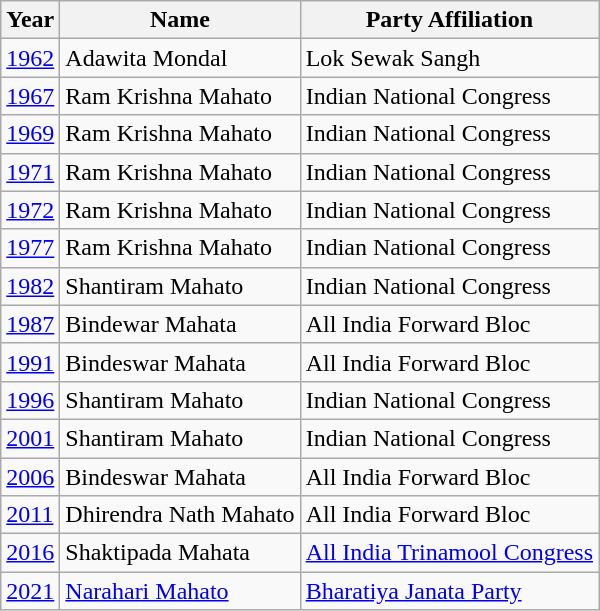<table class="wikitable sortable">
<tr>
<th>Year</th>
<th>Name</th>
<th>Party Affiliation</th>
</tr>
<tr>
<td><a href='#'>1962</a></td>
<td>Adawita Mondal</td>
<td>Lok Sewak Sangh</td>
</tr>
<tr>
<td><a href='#'>1967</a></td>
<td>Ram Krishna Mahato</td>
<td>Indian National Congress</td>
</tr>
<tr>
<td><a href='#'>1969</a></td>
<td>Ram Krishna Mahato</td>
<td>Indian National Congress</td>
</tr>
<tr>
<td><a href='#'>1971</a></td>
<td>Ram Krishna Mahato</td>
<td>Indian National Congress</td>
</tr>
<tr>
<td><a href='#'>1972</a></td>
<td>Ram Krishna Mahato</td>
<td>Indian National Congress</td>
</tr>
<tr>
<td><a href='#'>1977</a></td>
<td>Ram Krishna Mahato</td>
<td>Indian National Congress</td>
</tr>
<tr>
<td><a href='#'>1982</a></td>
<td>Shantiram Mahato</td>
<td>Indian National Congress</td>
</tr>
<tr>
<td><a href='#'>1987</a></td>
<td>Bindewar Mahata</td>
<td>All India Forward Bloc</td>
</tr>
<tr>
<td><a href='#'>1991</a></td>
<td>Bindeswar Mahata</td>
<td>All India Forward Bloc</td>
</tr>
<tr>
<td><a href='#'>1996</a></td>
<td>Shantiram Mahato</td>
<td>Indian National Congress</td>
</tr>
<tr>
<td><a href='#'>2001</a></td>
<td>Shantiram Mahato</td>
<td>Indian National Congress</td>
</tr>
<tr>
<td><a href='#'>2006</a></td>
<td>Bindeswar Mahata</td>
<td>All India Forward Bloc</td>
</tr>
<tr>
<td><a href='#'>2011</a></td>
<td>Dhirendra Nath Mahato</td>
<td>All India Forward Bloc</td>
</tr>
<tr>
<td><a href='#'>2016</a></td>
<td>Shaktipada Mahata</td>
<td><a href='#'>All India Trinamool Congress</a></td>
</tr>
<tr>
<td><a href='#'>2021</a></td>
<td><a href='#'>Narahari Mahato</a></td>
<td><a href='#'>Bharatiya Janata Party</a></td>
</tr>
</table>
